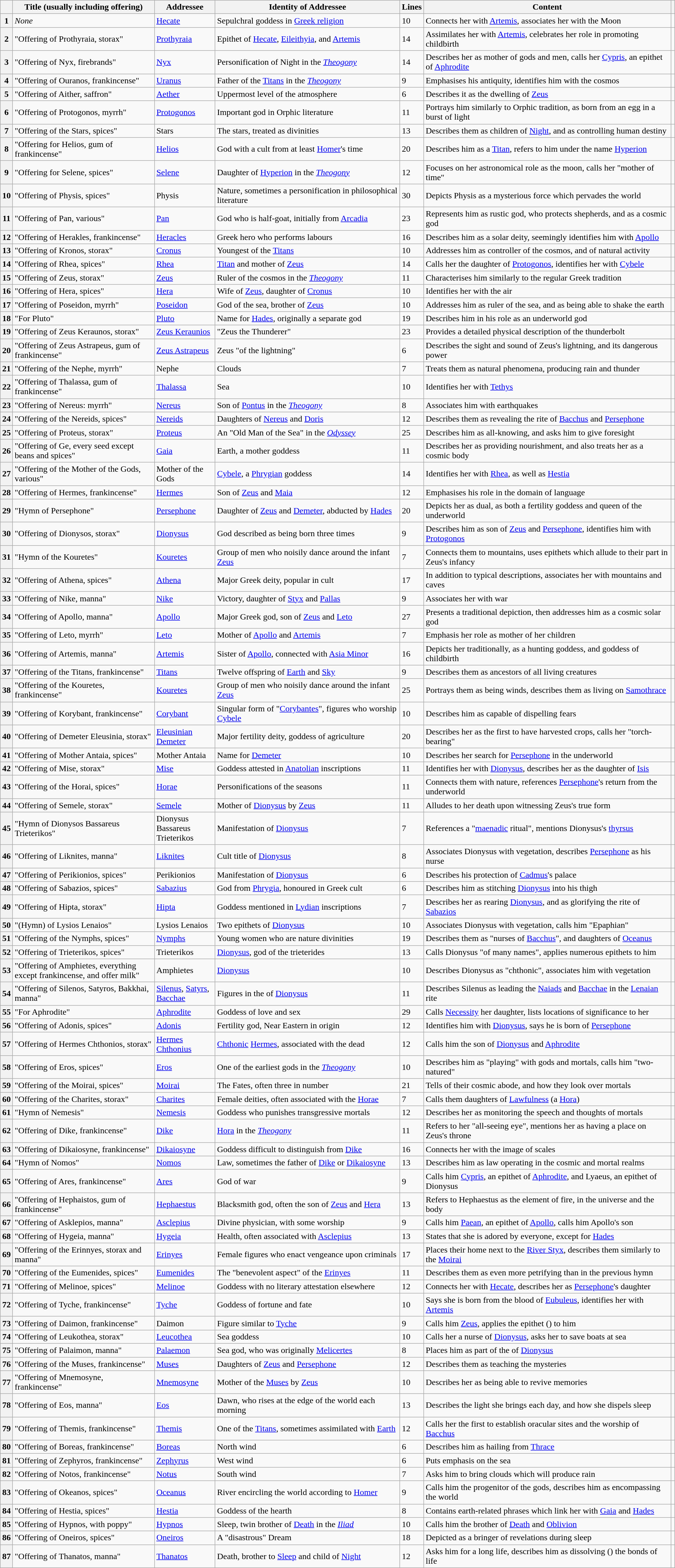<table class="wikitable plainrowheaders sortable" style="margin-right: 0;">
<tr>
<th scope=col></th>
<th scope=col style="width:21%;">Title (usually including offering)</th>
<th scope=col style="width:9%;">Addressee</th>
<th scope=col class="unsortable">Identity of Addressee</th>
<th scope=col>Lines</th>
<th scope=col class="unsortable">Content</th>
<th scope=col class="unsortable"></th>
</tr>
<tr>
<th scope=row>1</th>
<td><em>None</em></td>
<td><a href='#'>Hecate</a></td>
<td>Sepulchral goddess in <a href='#'>Greek religion</a></td>
<td>10</td>
<td>Connects her with <a href='#'>Artemis</a>, associates her with the Moon</td>
<td></td>
</tr>
<tr>
<th scope=row>2</th>
<td>"Offering of Prothyraia, storax"</td>
<td><a href='#'>Prothyraia</a></td>
<td>Epithet of <a href='#'>Hecate</a>, <a href='#'>Eileithyia</a>, and <a href='#'>Artemis</a></td>
<td>14</td>
<td>Assimilates her with <a href='#'>Artemis</a>, celebrates her role in promoting childbirth</td>
<td></td>
</tr>
<tr>
<th scope=row>3</th>
<td>"Offering of Nyx, firebrands"</td>
<td><a href='#'>Nyx</a></td>
<td>Personification of Night in the <em><a href='#'>Theogony</a></em></td>
<td>14</td>
<td>Describes her as mother of gods and men, calls her <a href='#'>Cypris</a>, an epithet of <a href='#'>Aphrodite</a></td>
<td></td>
</tr>
<tr>
<th scope=row>4</th>
<td>"Offering of Ouranos, frankincense"</td>
<td><a href='#'>Uranus</a></td>
<td>Father of the <a href='#'>Titans</a> in the <em><a href='#'>Theogony</a></em></td>
<td>9</td>
<td>Emphasises his antiquity, identifies him with the cosmos</td>
<td></td>
</tr>
<tr>
<th scope=row>5</th>
<td>"Offering of Aither, saffron"</td>
<td><a href='#'>Aether</a></td>
<td>Uppermost level of the atmosphere</td>
<td>6</td>
<td>Describes it as the dwelling of <a href='#'>Zeus</a></td>
<td></td>
</tr>
<tr>
<th scope=row>6</th>
<td>"Offering of Protogonos, myrrh"</td>
<td><a href='#'>Protogonos</a></td>
<td>Important god in Orphic literature</td>
<td>11</td>
<td>Portrays him similarly to Orphic tradition, as born from an egg in a burst of light</td>
<td></td>
</tr>
<tr>
<th scope=row>7</th>
<td>"Offering of the Stars, spices"</td>
<td>Stars</td>
<td>The stars, treated as divinities</td>
<td>13</td>
<td>Describes them as children of <a href='#'>Night</a>, and as controlling human destiny</td>
<td></td>
</tr>
<tr>
<th scope=row>8</th>
<td>"Offering for Helios, gum of frankincense"</td>
<td><a href='#'>Helios</a></td>
<td>God with a cult from at least <a href='#'>Homer</a>'s time</td>
<td>20</td>
<td>Describes him as a <a href='#'>Titan</a>, refers to him under the name <a href='#'>Hyperion</a></td>
<td></td>
</tr>
<tr>
<th scope=row>9</th>
<td>"Offering for Selene, spices"</td>
<td><a href='#'>Selene</a></td>
<td>Daughter of <a href='#'>Hyperion</a> in the <em><a href='#'>Theogony</a></em></td>
<td>12</td>
<td>Focuses on her astronomical role as the moon, calls her "mother of time"</td>
<td></td>
</tr>
<tr>
<th scope=row>10</th>
<td>"Offering of Physis, spices"</td>
<td>Physis</td>
<td>Nature, sometimes a personification in philosophical literature</td>
<td>30</td>
<td>Depicts Physis as a mysterious force which pervades the world</td>
<td></td>
</tr>
<tr>
<th scope=row>11</th>
<td>"Offering of Pan, various"</td>
<td><a href='#'>Pan</a></td>
<td>God who is half-goat, initially from <a href='#'>Arcadia</a></td>
<td>23</td>
<td>Represents him as rustic god, who protects shepherds, and as a cosmic god</td>
<td></td>
</tr>
<tr>
<th scope=row>12</th>
<td>"Offering of Herakles, frankincense"</td>
<td><a href='#'>Heracles</a></td>
<td>Greek hero who performs labours</td>
<td>16</td>
<td>Describes him as a solar deity, seemingly identifies him with <a href='#'>Apollo</a></td>
<td></td>
</tr>
<tr>
<th scope=row>13</th>
<td>"Offering of Kronos, storax"</td>
<td><a href='#'>Cronus</a></td>
<td>Youngest of the <a href='#'>Titans</a></td>
<td>10</td>
<td>Addresses him as controller of the cosmos, and of natural activity</td>
<td></td>
</tr>
<tr>
<th scope=row>14</th>
<td>"Offering of Rhea, spices"</td>
<td><a href='#'>Rhea</a></td>
<td><a href='#'>Titan</a> and mother of <a href='#'>Zeus</a></td>
<td>14</td>
<td>Calls her the daughter of <a href='#'>Protogonos</a>, identifies her with <a href='#'>Cybele</a></td>
<td></td>
</tr>
<tr>
<th scope=row>15</th>
<td>"Offering of Zeus, storax"</td>
<td><a href='#'>Zeus</a></td>
<td>Ruler of the cosmos in the <em><a href='#'>Theogony</a></em></td>
<td>11</td>
<td>Characterises him similarly to the regular Greek tradition</td>
<td></td>
</tr>
<tr>
<th scope=row>16</th>
<td>"Offering of Hera, spices"</td>
<td><a href='#'>Hera</a></td>
<td>Wife of <a href='#'>Zeus</a>, daughter of <a href='#'>Cronus</a></td>
<td>10</td>
<td>Identifies her with the air</td>
<td></td>
</tr>
<tr>
<th scope=row>17</th>
<td>"Offering of Poseidon, myrrh"</td>
<td><a href='#'>Poseidon</a></td>
<td>God of the sea, brother of <a href='#'>Zeus</a></td>
<td>10</td>
<td>Addresses him as ruler of the sea, and as being able to shake the earth</td>
<td></td>
</tr>
<tr>
<th scope=row>18</th>
<td>"For Pluto"</td>
<td><a href='#'>Pluto</a></td>
<td>Name for <a href='#'>Hades</a>, originally a separate god</td>
<td>19</td>
<td>Describes him in his role as an underworld god</td>
<td></td>
</tr>
<tr>
<th scope=row>19</th>
<td>"Offering of Zeus Keraunos, storax"</td>
<td><a href='#'>Zeus Keraunios</a></td>
<td>"Zeus the Thunderer"</td>
<td>23</td>
<td>Provides a detailed physical description of the thunderbolt</td>
<td></td>
</tr>
<tr>
<th scope=row>20</th>
<td>"Offering of Zeus Astrapeus, gum of frankincense"</td>
<td><a href='#'>Zeus Astrapeus</a></td>
<td>Zeus "of the lightning"</td>
<td>6</td>
<td>Describes the sight and sound of Zeus's lightning, and its dangerous power</td>
<td></td>
</tr>
<tr>
<th scope=row>21</th>
<td>"Offering of the Nephe, myrrh"</td>
<td>Nephe</td>
<td>Clouds</td>
<td>7</td>
<td>Treats them as natural phenomena, producing rain and thunder</td>
<td></td>
</tr>
<tr>
<th scope=row>22</th>
<td>"Offering of Thalassa, gum of frankincense"</td>
<td><a href='#'>Thalassa</a></td>
<td>Sea</td>
<td>10</td>
<td>Identifies her with <a href='#'>Tethys</a></td>
<td></td>
</tr>
<tr>
<th scope=row>23</th>
<td>"Offering of Nereus: myrrh"</td>
<td><a href='#'>Nereus</a></td>
<td>Son of <a href='#'>Pontus</a> in the <em><a href='#'>Theogony</a></em></td>
<td>8</td>
<td>Associates him with earthquakes</td>
<td></td>
</tr>
<tr>
<th scope=row>24</th>
<td>"Offering of the Nereids, spices"</td>
<td><a href='#'>Nereids</a></td>
<td>Daughters of <a href='#'>Nereus</a> and <a href='#'>Doris</a></td>
<td>12</td>
<td>Describes them as revealing the rite of <a href='#'>Bacchus</a> and <a href='#'>Persephone</a></td>
<td></td>
</tr>
<tr>
<th scope=row>25</th>
<td>"Offering of Proteus, storax"</td>
<td><a href='#'>Proteus</a></td>
<td>An "Old Man of the Sea" in the <em><a href='#'>Odyssey</a></em></td>
<td>25</td>
<td>Describes him as all-knowing, and asks him to give foresight</td>
<td></td>
</tr>
<tr>
<th scope=row>26</th>
<td>"Offering of Ge, every seed except beans and spices"</td>
<td><a href='#'>Gaia</a></td>
<td>Earth, a mother goddess</td>
<td>11</td>
<td>Describes her as providing nourishment, and also treats her as a cosmic body</td>
<td></td>
</tr>
<tr>
<th scope=row>27</th>
<td>"Offering of the Mother of the Gods, various"</td>
<td>Mother of the Gods</td>
<td><a href='#'>Cybele</a>, a <a href='#'>Phrygian</a> goddess</td>
<td>14</td>
<td>Identifies her with <a href='#'>Rhea</a>, as well as <a href='#'>Hestia</a></td>
<td></td>
</tr>
<tr>
<th scope=row>28</th>
<td>"Offering of Hermes, frankincense"</td>
<td><a href='#'>Hermes</a></td>
<td>Son of <a href='#'>Zeus</a> and <a href='#'>Maia</a></td>
<td>12</td>
<td>Emphasises his role in the domain of language</td>
<td></td>
</tr>
<tr>
<th scope=row>29</th>
<td>"Hymn of Persephone"</td>
<td><a href='#'>Persephone</a></td>
<td>Daughter of <a href='#'>Zeus</a> and <a href='#'>Demeter</a>, abducted by <a href='#'>Hades</a></td>
<td>20</td>
<td>Depicts her as dual, as both a fertility goddess and queen of the underworld</td>
<td></td>
</tr>
<tr>
<th scope=row>30</th>
<td>"Offering of Dionysos, storax"</td>
<td><a href='#'>Dionysus</a></td>
<td>God described as being born three times</td>
<td>9</td>
<td>Describes him as son of <a href='#'>Zeus</a> and <a href='#'>Persephone</a>, identifies him with <a href='#'>Protogonos</a></td>
<td></td>
</tr>
<tr>
<th scope=row>31</th>
<td>"Hymn of the Kouretes"</td>
<td><a href='#'>Kouretes</a></td>
<td>Group of men who noisily dance around the infant <a href='#'>Zeus</a></td>
<td>7</td>
<td>Connects them to mountains, uses epithets which allude to their part in Zeus's infancy</td>
<td></td>
</tr>
<tr>
<th scope=row>32</th>
<td>"Offering of Athena, spices"</td>
<td><a href='#'>Athena</a></td>
<td>Major Greek deity, popular in cult</td>
<td>17</td>
<td>In addition to typical descriptions, associates her with mountains and caves</td>
<td></td>
</tr>
<tr>
<th scope=row>33</th>
<td>"Offering of Nike, manna"</td>
<td><a href='#'>Nike</a></td>
<td>Victory, daughter of <a href='#'>Styx</a> and <a href='#'>Pallas</a></td>
<td>9</td>
<td>Associates her with war</td>
<td></td>
</tr>
<tr>
<th scope=row>34</th>
<td>"Offering of Apollo, manna"</td>
<td><a href='#'>Apollo</a></td>
<td>Major Greek god, son of <a href='#'>Zeus</a> and <a href='#'>Leto</a></td>
<td>27</td>
<td>Presents a traditional depiction, then addresses him as a cosmic solar god</td>
<td></td>
</tr>
<tr>
<th scope=row>35</th>
<td>"Offering of Leto, myrrh"</td>
<td><a href='#'>Leto</a></td>
<td>Mother of <a href='#'>Apollo</a> and <a href='#'>Artemis</a></td>
<td>7</td>
<td>Emphasis her role as mother of her children</td>
<td></td>
</tr>
<tr>
<th scope=row>36</th>
<td>"Offering of Artemis, manna"</td>
<td><a href='#'>Artemis</a></td>
<td>Sister of <a href='#'>Apollo</a>, connected with <a href='#'>Asia Minor</a></td>
<td>16</td>
<td>Depicts her traditionally, as a hunting goddess, and goddess of childbirth</td>
<td></td>
</tr>
<tr>
<th scope=row>37</th>
<td>"Offering of the Titans, frankincense"</td>
<td><a href='#'>Titans</a></td>
<td>Twelve offspring of <a href='#'>Earth</a> and <a href='#'>Sky</a></td>
<td>9</td>
<td>Describes them as ancestors of all living creatures</td>
<td></td>
</tr>
<tr>
<th scope=row>38</th>
<td>"Offering of the Kouretes, frankincense"</td>
<td><a href='#'>Kouretes</a></td>
<td>Group of men who noisily dance around the infant <a href='#'>Zeus</a></td>
<td>25</td>
<td>Portrays them as being winds, describes them as living on <a href='#'>Samothrace</a></td>
<td></td>
</tr>
<tr>
<th scope=row>39</th>
<td>"Offering of Korybant, frankincense"</td>
<td><a href='#'>Corybant</a></td>
<td>Singular form of "<a href='#'>Corybantes</a>", figures who worship <a href='#'>Cybele</a></td>
<td>10</td>
<td>Describes him as capable of dispelling fears</td>
<td></td>
</tr>
<tr>
<th scope=row>40</th>
<td>"Offering of Demeter Eleusinia, storax"</td>
<td><a href='#'>Eleusinian</a> <a href='#'>Demeter</a></td>
<td>Major fertility deity, goddess of agriculture</td>
<td>20</td>
<td>Describes her as the first to have harvested crops, calls her "torch-bearing"</td>
<td></td>
</tr>
<tr>
<th scope=row>41</th>
<td>"Offering of Mother Antaia, spices"</td>
<td>Mother Antaia</td>
<td>Name for <a href='#'>Demeter</a></td>
<td>10</td>
<td>Describes her search for <a href='#'>Persephone</a> in the underworld</td>
<td></td>
</tr>
<tr>
<th scope=row>42</th>
<td>"Offering of Mise, storax"</td>
<td><a href='#'>Mise</a></td>
<td>Goddess attested in <a href='#'>Anatolian</a> inscriptions</td>
<td>11</td>
<td>Identifies her with <a href='#'>Dionysus</a>, describes her as the daughter of <a href='#'>Isis</a></td>
<td></td>
</tr>
<tr>
<th scope=row>43</th>
<td>"Offering of the Horai, spices"</td>
<td><a href='#'>Horae</a></td>
<td>Personifications of the seasons</td>
<td>11</td>
<td>Connects them with nature, references <a href='#'>Persephone</a>'s return from the underworld</td>
<td></td>
</tr>
<tr>
<th scope=row>44</th>
<td>"Offering of Semele, storax"</td>
<td><a href='#'>Semele</a></td>
<td>Mother of <a href='#'>Dionysus</a> by <a href='#'>Zeus</a></td>
<td>11</td>
<td>Alludes to her death upon witnessing Zeus's true form</td>
<td></td>
</tr>
<tr>
<th scope=row>45</th>
<td>"Hymn of Dionysos Bassareus Trieterikos"</td>
<td>Dionysus Bassareus Trieterikos</td>
<td>Manifestation of <a href='#'>Dionysus</a></td>
<td>7</td>
<td>References a "<a href='#'>maenadic</a> ritual", mentions Dionysus's <a href='#'>thyrsus</a></td>
<td></td>
</tr>
<tr>
<th scope=row>46</th>
<td>"Offering of Liknites, manna"</td>
<td><a href='#'>Liknites</a></td>
<td>Cult title of <a href='#'>Dionysus</a></td>
<td>8</td>
<td>Associates Dionysus with vegetation, describes <a href='#'>Persephone</a> as his nurse</td>
<td></td>
</tr>
<tr>
<th scope=row>47</th>
<td>"Offering of Perikionios, spices"</td>
<td>Perikionios</td>
<td>Manifestation of <a href='#'>Dionysus</a></td>
<td>6</td>
<td>Describes his protection of <a href='#'>Cadmus</a>'s palace</td>
<td></td>
</tr>
<tr>
<th scope=row>48</th>
<td>"Offering of Sabazios, spices"</td>
<td><a href='#'>Sabazius</a></td>
<td>God from <a href='#'>Phrygia</a>, honoured in Greek cult</td>
<td>6</td>
<td>Describes him as stitching <a href='#'>Dionysus</a> into his thigh</td>
<td></td>
</tr>
<tr>
<th scope=row>49</th>
<td>"Offering of Hipta, storax"</td>
<td><a href='#'>Hipta</a></td>
<td>Goddess mentioned in <a href='#'>Lydian</a> inscriptions</td>
<td>7</td>
<td>Describes her as rearing <a href='#'>Dionysus</a>, and as glorifying the rite of <a href='#'>Sabazios</a></td>
<td></td>
</tr>
<tr>
<th scope=row>50</th>
<td>"(Hymn) of Lysios Lenaios"</td>
<td>Lysios Lenaios</td>
<td>Two epithets of <a href='#'>Dionysus</a></td>
<td>10</td>
<td>Associates Dionysus with vegetation, calls him "Epaphian"</td>
<td></td>
</tr>
<tr>
<th scope=row>51</th>
<td>"Offering of the Nymphs, spices"</td>
<td><a href='#'>Nymphs</a></td>
<td>Young women who are nature divinities</td>
<td>19</td>
<td>Describes them as "nurses of <a href='#'>Bacchus</a>", and daughters of <a href='#'>Oceanus</a></td>
<td></td>
</tr>
<tr>
<th scope=row>52</th>
<td>"Offering of Trieterikos, spices"</td>
<td>Trieterikos</td>
<td><a href='#'>Dionysus</a>, god of the trieterides</td>
<td>13</td>
<td>Calls Dionysus "of many names", applies numerous epithets to him</td>
<td></td>
</tr>
<tr>
<th scope=row>53</th>
<td>"Offering of Amphietes, everything except frankincense, and offer milk"</td>
<td>Amphietes</td>
<td><a href='#'>Dionysus</a></td>
<td>10</td>
<td>Describes Dionysus as "chthonic", associates him with vegetation</td>
<td></td>
</tr>
<tr>
<th scope=row>54</th>
<td>"Offering of Silenos, Satyros, Bakkhai, manna"</td>
<td><a href='#'>Silenus</a>, <a href='#'>Satyrs</a>, <a href='#'>Bacchae</a></td>
<td>Figures in the  of <a href='#'>Dionysus</a></td>
<td>11</td>
<td>Describes Silenus as leading the <a href='#'>Naiads</a> and <a href='#'>Bacchae</a> in the <a href='#'>Lenaian</a> rite</td>
<td></td>
</tr>
<tr>
<th scope=row>55</th>
<td>"For Aphrodite"</td>
<td><a href='#'>Aphrodite</a></td>
<td>Goddess of love and sex</td>
<td>29</td>
<td>Calls <a href='#'>Necessity</a> her daughter, lists locations of significance to her</td>
<td></td>
</tr>
<tr>
<th scope=row>56</th>
<td>"Offering of Adonis, spices"</td>
<td><a href='#'>Adonis</a></td>
<td>Fertility god, Near Eastern in origin</td>
<td>12</td>
<td>Identifies him with <a href='#'>Dionysus</a>, says he is born of <a href='#'>Persephone</a></td>
<td></td>
</tr>
<tr>
<th scope=row>57</th>
<td>"Offering of Hermes Chthonios, storax"</td>
<td><a href='#'>Hermes Chthonius</a></td>
<td><a href='#'>Chthonic</a> <a href='#'>Hermes</a>, associated with the dead</td>
<td>12</td>
<td>Calls him the son of <a href='#'>Dionysus</a> and <a href='#'>Aphrodite</a></td>
<td></td>
</tr>
<tr>
<th scope=row>58</th>
<td>"Offering of Eros, spices"</td>
<td><a href='#'>Eros</a></td>
<td>One of the earliest gods in the <em><a href='#'>Theogony</a></em></td>
<td>10</td>
<td>Describes him as "playing" with gods and mortals, calls him "two-natured"</td>
<td></td>
</tr>
<tr>
<th scope=row>59</th>
<td>"Offering of the Moirai, spices"</td>
<td><a href='#'>Moirai</a></td>
<td>The Fates, often three in number</td>
<td>21</td>
<td>Tells of their cosmic abode, and how they look over mortals</td>
<td></td>
</tr>
<tr>
<th scope=row>60</th>
<td>"Offering of the Charites, storax"</td>
<td><a href='#'>Charites</a></td>
<td>Female deities, often associated with the <a href='#'>Horae</a></td>
<td>7</td>
<td>Calls them daughters of <a href='#'>Lawfulness</a> (a <a href='#'>Hora</a>)</td>
<td></td>
</tr>
<tr>
<th scope=row>61</th>
<td>"Hymn of Nemesis"</td>
<td><a href='#'>Nemesis</a></td>
<td>Goddess who punishes transgressive mortals</td>
<td>12</td>
<td>Describes her as monitoring the speech and thoughts of mortals</td>
<td></td>
</tr>
<tr>
<th scope=row>62</th>
<td>"Offering of Dike, frankincense"</td>
<td><a href='#'>Dike</a></td>
<td><a href='#'>Hora</a> in the <em><a href='#'>Theogony</a></em></td>
<td>11</td>
<td>Refers to her "all-seeing eye", mentions her as having a place on Zeus's throne</td>
<td></td>
</tr>
<tr>
<th scope=row>63</th>
<td>"Offering of Dikaiosyne, frankincense"</td>
<td><a href='#'>Dikaiosyne</a></td>
<td>Goddess difficult to distinguish from <a href='#'>Dike</a></td>
<td>16</td>
<td>Connects her with the image of scales</td>
<td></td>
</tr>
<tr>
<th scope=row>64</th>
<td>"Hymn of Nomos"</td>
<td><a href='#'>Nomos</a></td>
<td>Law, sometimes the father of <a href='#'>Dike</a> or <a href='#'>Dikaiosyne</a></td>
<td>13</td>
<td>Describes him as law operating in the cosmic and mortal realms</td>
<td></td>
</tr>
<tr>
<th scope=row>65</th>
<td>"Offering of Ares, frankincense"</td>
<td><a href='#'>Ares</a></td>
<td>God of war</td>
<td>9</td>
<td>Calls him <a href='#'>Cypris</a>, an epithet of <a href='#'>Aphrodite</a>, and Lyaeus, an epithet of Dionysus</td>
<td></td>
</tr>
<tr>
<th scope=row>66</th>
<td>"Offering of Hephaistos, gum of frankincense"</td>
<td><a href='#'>Hephaestus</a></td>
<td>Blacksmith god, often the son of <a href='#'>Zeus</a> and <a href='#'>Hera</a></td>
<td>13</td>
<td>Refers to Hephaestus as the element of fire, in the universe and the body</td>
<td></td>
</tr>
<tr>
<th scope=row>67</th>
<td>"Offering of Asklepios, manna"</td>
<td><a href='#'>Asclepius</a></td>
<td>Divine physician, with some worship</td>
<td>9</td>
<td>Calls him <a href='#'>Paean</a>, an epithet of <a href='#'>Apollo</a>, calls him Apollo's son</td>
<td></td>
</tr>
<tr>
<th scope=row>68</th>
<td>"Offering of Hygeia, manna"</td>
<td><a href='#'>Hygeia</a></td>
<td>Health, often associated with <a href='#'>Asclepius</a></td>
<td>13</td>
<td>States that she is adored by everyone, except for <a href='#'>Hades</a></td>
<td></td>
</tr>
<tr>
<th scope=row>69</th>
<td>"Offering of the Erinnyes, storax and manna"</td>
<td><a href='#'>Erinyes</a></td>
<td>Female figures who enact vengeance upon criminals</td>
<td>17</td>
<td>Places their home next to the <a href='#'>River Styx</a>, describes them similarly to the <a href='#'>Moirai</a></td>
<td></td>
</tr>
<tr>
<th scope=row>70</th>
<td>"Offering of the Eumenides, spices"</td>
<td><a href='#'>Eumenides</a></td>
<td>The "benevolent aspect" of the <a href='#'>Erinyes</a></td>
<td>11</td>
<td>Describes them as even more petrifying than in the previous hymn</td>
<td></td>
</tr>
<tr>
<th scope=row>71</th>
<td>"Offering of Melinoe, spices"</td>
<td><a href='#'>Melinoe</a></td>
<td>Goddess with no literary attestation elsewhere</td>
<td>12</td>
<td>Connects her with <a href='#'>Hecate</a>, describes her as <a href='#'>Persephone</a>'s daughter</td>
<td></td>
</tr>
<tr>
<th scope=row>72</th>
<td>"Offering of Tyche, frankincense"</td>
<td><a href='#'>Tyche</a></td>
<td>Goddess of fortune and fate</td>
<td>10</td>
<td>Says she is born from the blood of <a href='#'>Eubuleus</a>, identifies her with <a href='#'>Artemis</a></td>
<td></td>
</tr>
<tr>
<th scope=row>73</th>
<td>"Offering of Daimon, frankincense"</td>
<td>Daimon</td>
<td>Figure similar to <a href='#'>Tyche</a></td>
<td>9</td>
<td>Calls him <a href='#'>Zeus</a>, applies the epithet  () to him</td>
<td></td>
</tr>
<tr>
<th scope=row>74</th>
<td>"Offering of Leukothea, storax"</td>
<td><a href='#'>Leucothea</a></td>
<td>Sea goddess</td>
<td>10</td>
<td>Calls her a nurse of <a href='#'>Dionysus</a>, asks her to save boats at sea</td>
<td></td>
</tr>
<tr>
<th scope=row>75</th>
<td>"Offering of Palaimon, manna"</td>
<td><a href='#'>Palaemon</a></td>
<td>Sea god, who was originally <a href='#'>Melicertes</a></td>
<td>8</td>
<td>Places him as part of the  of <a href='#'>Dionysus</a></td>
<td></td>
</tr>
<tr>
<th scope=row>76</th>
<td>"Offering of the Muses, frankincense"</td>
<td><a href='#'>Muses</a></td>
<td>Daughters of <a href='#'>Zeus</a> and <a href='#'>Persephone</a></td>
<td>12</td>
<td>Describes them as teaching the mysteries</td>
<td></td>
</tr>
<tr>
<th scope=row>77</th>
<td>"Offering of Mnemosyne, frankincense"</td>
<td><a href='#'>Mnemosyne</a></td>
<td>Mother of the <a href='#'>Muses</a> by <a href='#'>Zeus</a></td>
<td>10</td>
<td>Describes her as being able to revive memories</td>
<td></td>
</tr>
<tr>
<th scope=row>78</th>
<td>"Offering of Eos, manna"</td>
<td><a href='#'>Eos</a></td>
<td>Dawn, who rises at the edge of the world each morning</td>
<td>13</td>
<td>Describes the light she brings each day, and how she dispels sleep</td>
<td></td>
</tr>
<tr>
<th scope=row>79</th>
<td>"Offering of Themis, frankincense"</td>
<td><a href='#'>Themis</a></td>
<td>One of the <a href='#'>Titans</a>, sometimes assimilated with <a href='#'>Earth</a></td>
<td>12</td>
<td>Calls her the first to establish oracular sites and the worship of <a href='#'>Bacchus</a></td>
<td></td>
</tr>
<tr>
<th scope=row>80</th>
<td>"Offering of Boreas, frankincense"</td>
<td><a href='#'>Boreas</a></td>
<td>North wind</td>
<td>6</td>
<td>Describes him as hailing from <a href='#'>Thrace</a></td>
<td></td>
</tr>
<tr>
<th scope=row>81</th>
<td>"Offering of Zephyros, frankincense"</td>
<td><a href='#'>Zephyrus</a></td>
<td>West wind</td>
<td>6</td>
<td>Puts emphasis on the sea</td>
<td></td>
</tr>
<tr>
<th scope=row>82</th>
<td>"Offering of Notos, frankincense"</td>
<td><a href='#'>Notus</a></td>
<td>South wind</td>
<td>7</td>
<td>Asks him to bring clouds which will produce rain</td>
<td></td>
</tr>
<tr>
<th scope=row>83</th>
<td>"Offering of Okeanos, spices"</td>
<td><a href='#'>Oceanus</a></td>
<td>River encircling the world according to <a href='#'>Homer</a></td>
<td>9</td>
<td>Calls him the progenitor of the gods, describes him as encompassing the world</td>
<td></td>
</tr>
<tr>
<th scope=row>84</th>
<td>"Offering of Hestia, spices"</td>
<td><a href='#'>Hestia</a></td>
<td>Goddess of the hearth</td>
<td>8</td>
<td>Contains earth-related phrases which link her with <a href='#'>Gaia</a> and <a href='#'>Hades</a></td>
<td></td>
</tr>
<tr>
<th scope=row>85</th>
<td>"Offering of Hypnos, with poppy"</td>
<td><a href='#'>Hypnos</a></td>
<td>Sleep, twin brother of <a href='#'>Death</a> in the <em><a href='#'>Iliad</a></em></td>
<td>10</td>
<td>Calls him the brother of <a href='#'>Death</a> and <a href='#'>Oblivion</a></td>
<td></td>
</tr>
<tr>
<th scope=row>86</th>
<td>"Offering of Oneiros, spices"</td>
<td><a href='#'>Oneiros</a></td>
<td>A "disastrous" Dream</td>
<td>18</td>
<td>Depicted as a bringer of revelations during sleep</td>
<td></td>
</tr>
<tr>
<th scope=row>87</th>
<td>"Offering of Thanatos, manna"</td>
<td><a href='#'>Thanatos</a></td>
<td>Death, brother to <a href='#'>Sleep</a> and child of <a href='#'>Night</a></td>
<td>12</td>
<td>Asks him for a long life, describes him as dissolving () the bonds of life</td>
<td></td>
</tr>
</table>
